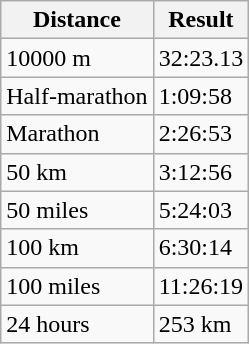<table class="wikitable">
<tr>
<th>Distance</th>
<th>Result</th>
</tr>
<tr>
<td>10000 m</td>
<td>32:23.13</td>
</tr>
<tr>
<td>Half-marathon</td>
<td>1:09:58</td>
</tr>
<tr>
<td>Marathon</td>
<td>2:26:53</td>
</tr>
<tr>
<td>50 km</td>
<td>3:12:56</td>
</tr>
<tr>
<td>50 miles</td>
<td>5:24:03</td>
</tr>
<tr>
<td>100 km</td>
<td>6:30:14</td>
</tr>
<tr>
<td>100 miles</td>
<td>11:26:19</td>
</tr>
<tr>
<td>24 hours</td>
<td>253 km</td>
</tr>
</table>
